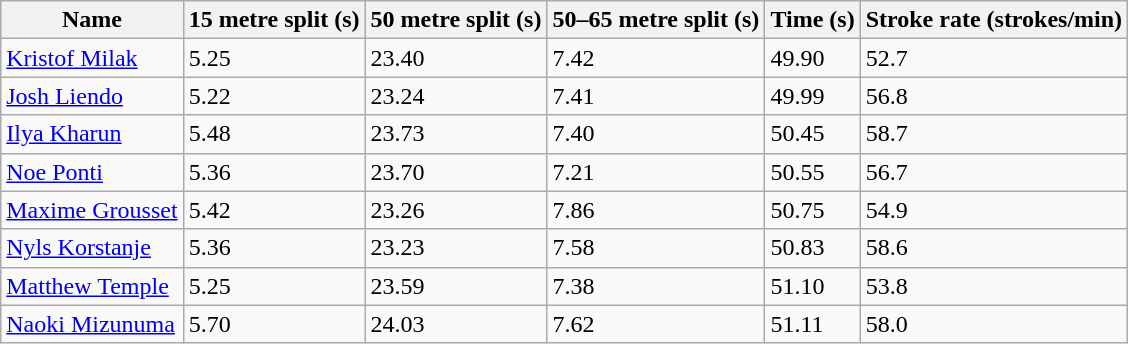<table class="wikitable sortable mw-collapsible">
<tr>
<th scope="col">Name</th>
<th scope="col">15 metre split (s)</th>
<th scope="col">50 metre split (s)</th>
<th scope="col">50–65 metre split (s)</th>
<th scope="col">Time (s)</th>
<th scope="col">Stroke rate (strokes/min)</th>
</tr>
<tr>
<td><a href='#'>Kristof Milak</a></td>
<td>5.25</td>
<td>23.40</td>
<td>7.42</td>
<td>49.90</td>
<td>52.7</td>
</tr>
<tr>
<td><a href='#'>Josh Liendo</a></td>
<td>5.22</td>
<td>23.24</td>
<td>7.41</td>
<td>49.99</td>
<td>56.8</td>
</tr>
<tr>
<td><a href='#'>Ilya Kharun</a></td>
<td>5.48</td>
<td>23.73</td>
<td>7.40</td>
<td>50.45</td>
<td>58.7</td>
</tr>
<tr>
<td><a href='#'>Noe Ponti</a></td>
<td>5.36</td>
<td>23.70</td>
<td>7.21</td>
<td>50.55</td>
<td>56.7</td>
</tr>
<tr>
<td><a href='#'>Maxime Grousset</a></td>
<td>5.42</td>
<td>23.26</td>
<td>7.86</td>
<td>50.75</td>
<td>54.9</td>
</tr>
<tr>
<td><a href='#'>Nyls Korstanje</a></td>
<td>5.36</td>
<td>23.23</td>
<td>7.58</td>
<td>50.83</td>
<td>58.6</td>
</tr>
<tr>
<td><a href='#'>Matthew Temple</a></td>
<td>5.25</td>
<td>23.59</td>
<td>7.38</td>
<td>51.10</td>
<td>53.8</td>
</tr>
<tr>
<td><a href='#'>Naoki Mizunuma</a></td>
<td>5.70</td>
<td>24.03</td>
<td>7.62</td>
<td>51.11</td>
<td>58.0</td>
</tr>
</table>
